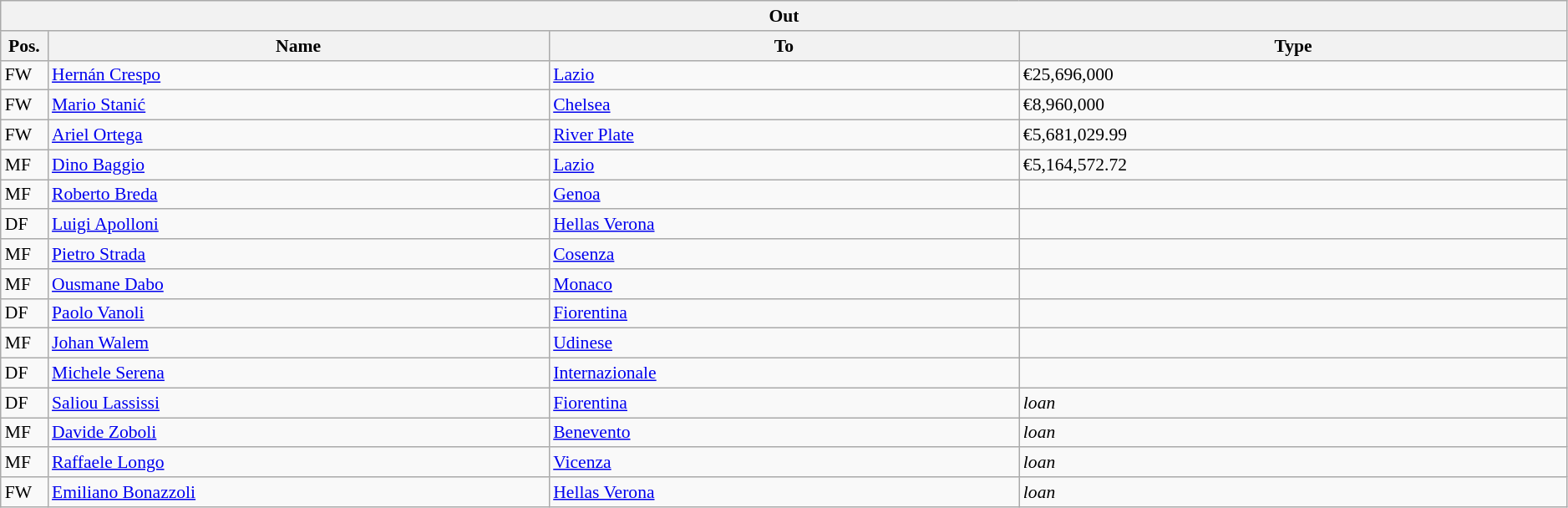<table class="wikitable" style="font-size:90%; width:99%">
<tr>
<th colspan="4">Out</th>
</tr>
<tr>
<th width=3%>Pos.</th>
<th width=32%>Name</th>
<th width=30%>To</th>
<th width=35%>Type</th>
</tr>
<tr>
<td>FW</td>
<td><a href='#'>Hernán Crespo</a></td>
<td><a href='#'>Lazio</a></td>
<td>€25,696,000</td>
</tr>
<tr>
<td>FW</td>
<td><a href='#'>Mario Stanić</a></td>
<td><a href='#'>Chelsea</a></td>
<td>€8,960,000</td>
</tr>
<tr>
<td>FW</td>
<td><a href='#'>Ariel Ortega</a></td>
<td><a href='#'>River Plate</a></td>
<td>€5,681,029.99</td>
</tr>
<tr>
<td>MF</td>
<td><a href='#'>Dino Baggio</a></td>
<td><a href='#'>Lazio</a></td>
<td>€5,164,572.72</td>
</tr>
<tr>
<td>MF</td>
<td><a href='#'>Roberto Breda</a></td>
<td><a href='#'>Genoa</a></td>
<td></td>
</tr>
<tr>
<td>DF</td>
<td><a href='#'>Luigi Apolloni</a></td>
<td><a href='#'>Hellas Verona</a></td>
<td></td>
</tr>
<tr>
<td>MF</td>
<td><a href='#'>Pietro Strada</a></td>
<td><a href='#'>Cosenza</a></td>
<td></td>
</tr>
<tr>
<td>MF</td>
<td><a href='#'>Ousmane Dabo</a></td>
<td><a href='#'>Monaco</a></td>
<td></td>
</tr>
<tr>
<td>DF</td>
<td><a href='#'>Paolo Vanoli</a></td>
<td><a href='#'>Fiorentina</a></td>
<td></td>
</tr>
<tr>
<td>MF</td>
<td><a href='#'>Johan Walem</a></td>
<td><a href='#'>Udinese</a></td>
<td></td>
</tr>
<tr>
<td>DF</td>
<td><a href='#'>Michele Serena</a></td>
<td><a href='#'>Internazionale</a></td>
<td></td>
</tr>
<tr>
<td>DF</td>
<td><a href='#'>Saliou Lassissi</a></td>
<td><a href='#'>Fiorentina</a></td>
<td><em>loan</em></td>
</tr>
<tr>
<td>MF</td>
<td><a href='#'>Davide Zoboli</a></td>
<td><a href='#'>Benevento</a></td>
<td><em>loan</em></td>
</tr>
<tr>
<td>MF</td>
<td><a href='#'>Raffaele Longo</a></td>
<td><a href='#'>Vicenza</a></td>
<td><em>loan</em></td>
</tr>
<tr>
<td>FW</td>
<td><a href='#'>Emiliano Bonazzoli</a></td>
<td><a href='#'>Hellas Verona</a></td>
<td><em>loan</em></td>
</tr>
</table>
